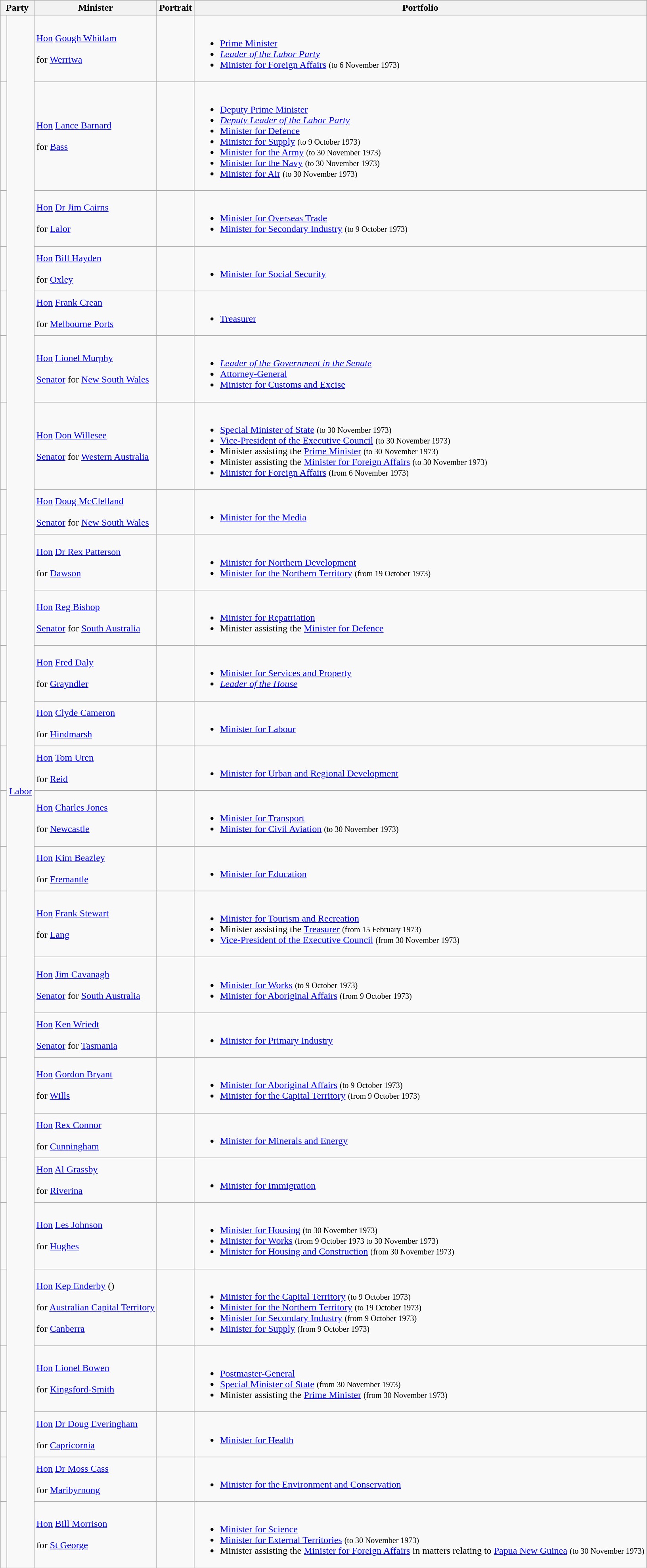<table class="wikitable sortable">
<tr>
<th colspan="2">Party</th>
<th>Minister</th>
<th>Portrait</th>
<th>Portfolio</th>
</tr>
<tr>
<td> </td>
<td rowspan=27><a href='#'>Labor</a></td>
<td><a href='#'>Hon</a> <a href='#'>Gough Whitlam</a>  <br><br> for <a href='#'>Werriwa</a> <br></td>
<td></td>
<td><br><ul><li><a href='#'>Prime Minister</a></li><li><em><a href='#'>Leader of the Labor Party</a></em></li><li><a href='#'>Minister for Foreign Affairs</a> <small>(to 6 November 1973)</small></li></ul></td>
</tr>
<tr>
<td> </td>
<td><a href='#'>Hon</a> <a href='#'>Lance Barnard</a> <br><br> for <a href='#'>Bass</a> <br></td>
<td></td>
<td><br><ul><li><a href='#'>Deputy Prime Minister</a></li><li><em><a href='#'>Deputy Leader of the Labor Party</a></em></li><li><a href='#'>Minister for Defence</a></li><li><a href='#'>Minister for Supply</a> <small>(to 9 October 1973)</small></li><li><a href='#'>Minister for the Army</a> <small>(to 30 November 1973)</small></li><li><a href='#'>Minister for the Navy</a> <small>(to 30 November 1973)</small></li><li><a href='#'>Minister for Air</a> <small>(to 30 November 1973)</small></li></ul></td>
</tr>
<tr>
<td> </td>
<td><a href='#'>Hon</a> <a href='#'>Dr Jim Cairns</a> <br><br> for <a href='#'>Lalor</a> <br></td>
<td></td>
<td><br><ul><li><a href='#'>Minister for Overseas Trade</a></li><li><a href='#'>Minister for Secondary Industry</a> <small>(to 9 October 1973)</small></li></ul></td>
</tr>
<tr>
<td> </td>
<td><a href='#'>Hon</a> <a href='#'>Bill Hayden</a> <br><br> for <a href='#'>Oxley</a> <br></td>
<td></td>
<td><br><ul><li><a href='#'>Minister for Social Security</a></li></ul></td>
</tr>
<tr>
<td> </td>
<td><a href='#'>Hon</a> <a href='#'>Frank Crean</a> <br><br> for <a href='#'>Melbourne Ports</a> <br></td>
<td></td>
<td><br><ul><li><a href='#'>Treasurer</a></li></ul></td>
</tr>
<tr>
<td> </td>
<td><a href='#'>Hon</a> <a href='#'>Lionel Murphy</a>  <br><br><a href='#'>Senator</a> for <a href='#'>New South Wales</a> <br></td>
<td></td>
<td><br><ul><li><em><a href='#'>Leader of the Government in the Senate</a></em></li><li><a href='#'>Attorney-General</a></li><li><a href='#'>Minister for Customs and Excise</a></li></ul></td>
</tr>
<tr>
<td> </td>
<td><a href='#'>Hon</a> <a href='#'>Don Willesee</a> <br><br><a href='#'>Senator</a> for <a href='#'>Western Australia</a> <br></td>
<td></td>
<td><br><ul><li><a href='#'>Special Minister of State</a> <small>(to 30 November 1973)</small></li><li><a href='#'>Vice-President of the Executive Council</a> <small>(to 30 November 1973)</small></li><li>Minister assisting the <a href='#'>Prime Minister</a> <small>(to 30 November 1973)</small></li><li>Minister assisting the <a href='#'>Minister for Foreign Affairs</a> <small>(to 30 November 1973)</small></li><li><a href='#'>Minister for Foreign Affairs</a> <small>(from 6 November 1973)</small></li></ul></td>
</tr>
<tr>
<td> </td>
<td><a href='#'>Hon</a> <a href='#'>Doug McClelland</a> <br><br><a href='#'>Senator</a> for <a href='#'>New South Wales</a> <br></td>
<td></td>
<td><br><ul><li><a href='#'>Minister for the Media</a></li></ul></td>
</tr>
<tr>
<td> </td>
<td><a href='#'>Hon</a> <a href='#'>Dr Rex Patterson</a> <br><br> for <a href='#'>Dawson</a> <br></td>
<td></td>
<td><br><ul><li><a href='#'>Minister for Northern Development</a></li><li><a href='#'>Minister for the Northern Territory</a> <small>(from 19 October 1973)</small></li></ul></td>
</tr>
<tr>
<td> </td>
<td><a href='#'>Hon</a> <a href='#'>Reg Bishop</a> <br><br><a href='#'>Senator</a> for <a href='#'>South Australia</a> <br></td>
<td></td>
<td><br><ul><li><a href='#'>Minister for Repatriation</a></li><li>Minister assisting the <a href='#'>Minister for Defence</a></li></ul></td>
</tr>
<tr>
<td> </td>
<td><a href='#'>Hon</a> <a href='#'>Fred Daly</a> <br><br> for <a href='#'>Grayndler</a> <br></td>
<td></td>
<td><br><ul><li><a href='#'>Minister for Services and Property</a></li><li><em><a href='#'>Leader of the House</a></em></li></ul></td>
</tr>
<tr>
<td> </td>
<td><a href='#'>Hon</a> <a href='#'>Clyde Cameron</a> <br><br> for <a href='#'>Hindmarsh</a> <br></td>
<td></td>
<td><br><ul><li><a href='#'>Minister for Labour</a></li></ul></td>
</tr>
<tr>
<td> </td>
<td><a href='#'>Hon</a> <a href='#'>Tom Uren</a> <br><br> for <a href='#'>Reid</a> <br></td>
<td></td>
<td><br><ul><li><a href='#'>Minister for Urban and Regional Development</a></li></ul></td>
</tr>
<tr>
<td> </td>
<td><a href='#'>Hon</a> <a href='#'>Charles Jones</a> <br><br> for <a href='#'>Newcastle</a> <br></td>
<td></td>
<td><br><ul><li><a href='#'>Minister for Transport</a></li><li><a href='#'>Minister for Civil Aviation</a> <small>(to 30 November 1973)</small></li></ul></td>
</tr>
<tr>
<td> </td>
<td><a href='#'>Hon</a> <a href='#'>Kim Beazley</a> <br><br> for <a href='#'>Fremantle</a> <br></td>
<td></td>
<td><br><ul><li><a href='#'>Minister for Education</a></li></ul></td>
</tr>
<tr>
<td> </td>
<td><a href='#'>Hon</a> <a href='#'>Frank Stewart</a> <br><br> for <a href='#'>Lang</a> <br></td>
<td></td>
<td><br><ul><li><a href='#'>Minister for Tourism and Recreation</a></li><li>Minister assisting the <a href='#'>Treasurer</a> <small>(from 15 February 1973)</small></li><li><a href='#'>Vice-President of the Executive Council</a> <small>(from 30 November 1973)</small></li></ul></td>
</tr>
<tr>
<td> </td>
<td><a href='#'>Hon</a> <a href='#'>Jim Cavanagh</a> <br><br><a href='#'>Senator</a> for <a href='#'>South Australia</a> <br></td>
<td></td>
<td><br><ul><li><a href='#'>Minister for Works</a> <small>(to 9 October 1973)</small></li><li><a href='#'>Minister for Aboriginal Affairs</a> <small>(from 9 October 1973)</small></li></ul></td>
</tr>
<tr>
<td> </td>
<td><a href='#'>Hon</a> <a href='#'>Ken Wriedt</a> <br><br><a href='#'>Senator</a> for <a href='#'>Tasmania</a> <br></td>
<td></td>
<td><br><ul><li><a href='#'>Minister for Primary Industry</a></li></ul></td>
</tr>
<tr>
<td> </td>
<td><a href='#'>Hon</a> <a href='#'>Gordon Bryant</a> <br><br> for <a href='#'>Wills</a> <br></td>
<td></td>
<td><br><ul><li><a href='#'>Minister for Aboriginal Affairs</a> <small>(to 9 October 1973)</small></li><li><a href='#'>Minister for the Capital Territory</a> <small>(from 9 October 1973)</small></li></ul></td>
</tr>
<tr>
<td> </td>
<td><a href='#'>Hon</a> <a href='#'>Rex Connor</a> <br><br> for <a href='#'>Cunningham</a> <br></td>
<td></td>
<td><br><ul><li><a href='#'>Minister for Minerals and Energy</a></li></ul></td>
</tr>
<tr>
<td> </td>
<td><a href='#'>Hon</a> <a href='#'>Al Grassby</a> <br><br> for <a href='#'>Riverina</a> <br></td>
<td></td>
<td><br><ul><li><a href='#'>Minister for Immigration</a></li></ul></td>
</tr>
<tr>
<td> </td>
<td><a href='#'>Hon</a> <a href='#'>Les Johnson</a> <br><br> for <a href='#'>Hughes</a> <br></td>
<td></td>
<td><br><ul><li><a href='#'>Minister for Housing</a> <small>(to 30 November 1973)</small></li><li><a href='#'>Minister for Works</a> <small>(from 9 October 1973 to 30 November 1973)</small></li><li><a href='#'>Minister for Housing and Construction</a> <small>(from 30 November 1973)</small></li></ul></td>
</tr>
<tr>
<td> </td>
<td><a href='#'>Hon</a> <a href='#'>Kep Enderby</a> () <br><br> for <a href='#'>Australian Capital Territory</a> <br><br> for <a href='#'>Canberra</a> <br></td>
<td></td>
<td><br><ul><li><a href='#'>Minister for the Capital Territory</a> <small>(to 9 October 1973)</small></li><li><a href='#'>Minister for the Northern Territory</a> <small>(to 19 October 1973)</small></li><li><a href='#'>Minister for Secondary Industry</a> <small>(from 9 October 1973)</small></li><li><a href='#'>Minister for Supply</a> <small>(from 9 October 1973)</small></li></ul></td>
</tr>
<tr>
<td> </td>
<td><a href='#'>Hon</a> <a href='#'>Lionel Bowen</a> <br><br> for <a href='#'>Kingsford-Smith</a> <br></td>
<td></td>
<td><br><ul><li><a href='#'>Postmaster-General</a></li><li><a href='#'>Special Minister of State</a> <small>(from 30 November 1973)</small></li><li>Minister assisting the <a href='#'>Prime Minister</a> <small>(from 30 November 1973)</small></li></ul></td>
</tr>
<tr>
<td> </td>
<td><a href='#'>Hon</a> <a href='#'>Dr Doug Everingham</a> <br><br> for <a href='#'>Capricornia</a> <br></td>
<td></td>
<td><br><ul><li><a href='#'>Minister for Health</a></li></ul></td>
</tr>
<tr>
<td> </td>
<td><a href='#'>Hon</a> <a href='#'>Dr Moss Cass</a> <br><br> for <a href='#'>Maribyrnong</a> <br></td>
<td></td>
<td><br><ul><li><a href='#'>Minister for the Environment and Conservation</a></li></ul></td>
</tr>
<tr>
<td> </td>
<td><a href='#'>Hon</a> <a href='#'>Bill Morrison</a> <br><br> for <a href='#'>St George</a> <br></td>
<td></td>
<td><br><ul><li><a href='#'>Minister for Science</a></li><li><a href='#'>Minister for External Territories</a> <small>(to 30 November 1973)</small></li><li>Minister assisting the <a href='#'>Minister for Foreign Affairs</a> in matters relating to <a href='#'>Papua New Guinea</a> <small>(to 30 November 1973)</small></li></ul></td>
</tr>
</table>
